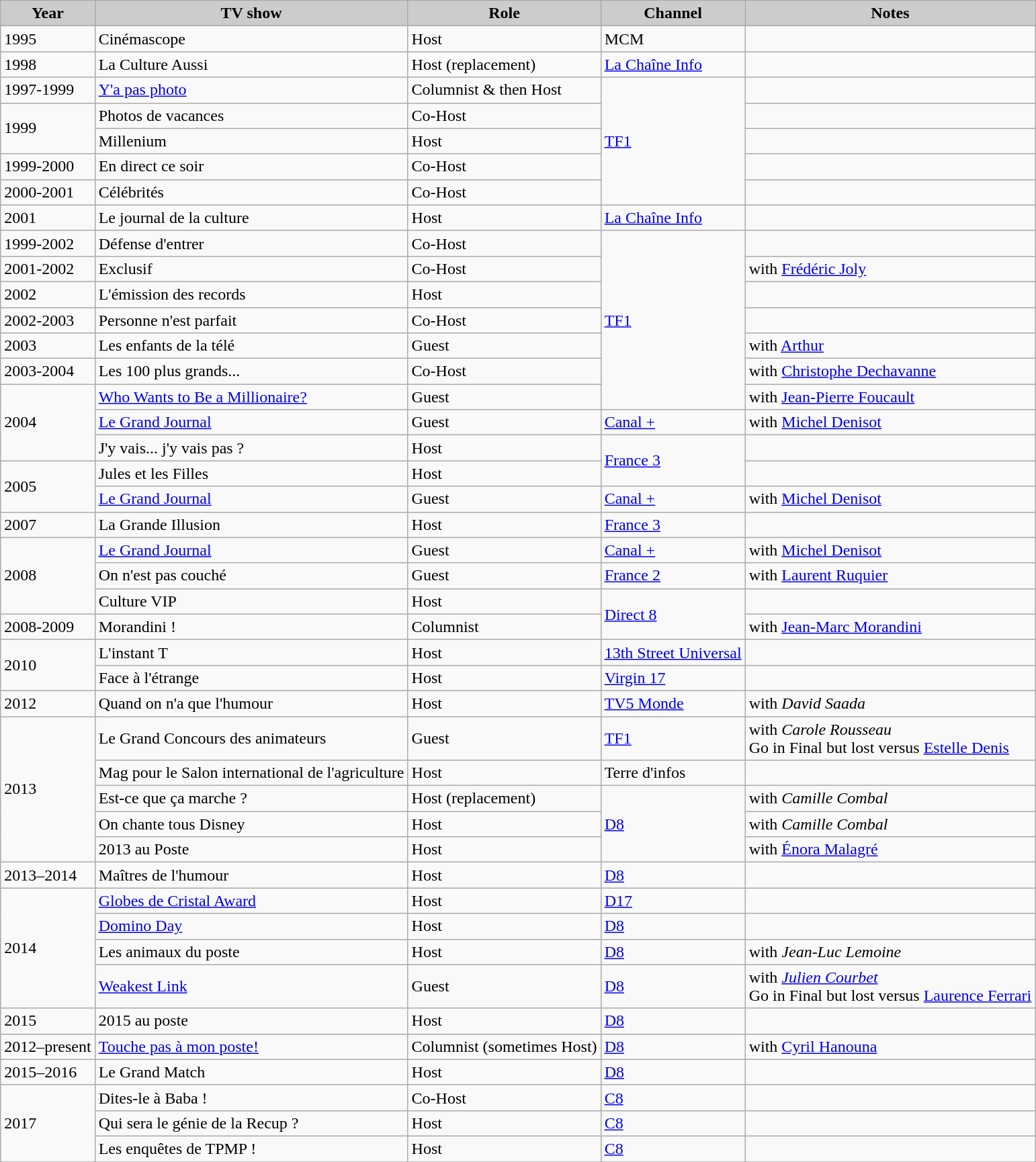<table class="wikitable">
<tr>
<th style="background: #CCCCCC;">Year</th>
<th style="background: #CCCCCC;">TV show</th>
<th style="background: #CCCCCC;">Role</th>
<th style="background: #CCCCCC;">Channel</th>
<th style="background: #CCCCCC;">Notes</th>
</tr>
<tr>
<td>1995</td>
<td>Cinémascope</td>
<td>Host</td>
<td>MCM</td>
<td></td>
</tr>
<tr>
<td>1998</td>
<td>La Culture Aussi</td>
<td>Host (replacement)</td>
<td><a href='#'>La Chaîne Info</a></td>
<td></td>
</tr>
<tr>
<td>1997-1999</td>
<td><a href='#'>Y'a pas photo</a></td>
<td>Columnist & then Host</td>
<td rowspan=5><a href='#'>TF1</a></td>
<td></td>
</tr>
<tr>
<td rowspan=2>1999</td>
<td>Photos de vacances</td>
<td>Co-Host</td>
<td></td>
</tr>
<tr>
<td>Millenium</td>
<td>Host</td>
<td></td>
</tr>
<tr>
<td>1999-2000</td>
<td>En direct ce soir</td>
<td>Co-Host</td>
<td></td>
</tr>
<tr>
<td>2000-2001</td>
<td>Célébrités</td>
<td>Co-Host</td>
<td></td>
</tr>
<tr>
<td>2001</td>
<td>Le journal de la culture</td>
<td>Host</td>
<td><a href='#'>La Chaîne Info</a></td>
<td></td>
</tr>
<tr>
<td>1999-2002</td>
<td>Défense d'entrer</td>
<td>Co-Host</td>
<td rowspan=7><a href='#'>TF1</a></td>
<td></td>
</tr>
<tr>
<td>2001-2002</td>
<td>Exclusif</td>
<td>Co-Host</td>
<td>with <a href='#'>Frédéric Joly</a></td>
</tr>
<tr>
<td>2002</td>
<td>L'émission des records</td>
<td>Host</td>
<td></td>
</tr>
<tr>
<td>2002-2003</td>
<td>Personne n'est parfait</td>
<td>Co-Host</td>
<td></td>
</tr>
<tr>
<td>2003</td>
<td>Les enfants de la télé</td>
<td>Guest</td>
<td>with <a href='#'>Arthur</a></td>
</tr>
<tr>
<td>2003-2004</td>
<td>Les 100 plus grands...</td>
<td>Co-Host</td>
<td>with <a href='#'>Christophe Dechavanne</a></td>
</tr>
<tr>
<td rowspan=3>2004</td>
<td><a href='#'>Who Wants to Be a Millionaire?</a></td>
<td>Guest</td>
<td>with <a href='#'>Jean-Pierre Foucault</a></td>
</tr>
<tr>
<td><a href='#'>Le Grand Journal</a></td>
<td>Guest</td>
<td><a href='#'>Canal +</a></td>
<td>with <a href='#'>Michel Denisot</a></td>
</tr>
<tr>
<td>J'y vais... j'y vais pas ?</td>
<td>Host</td>
<td rowspan=2><a href='#'>France 3</a></td>
<td></td>
</tr>
<tr>
<td rowspan=2>2005</td>
<td>Jules et les Filles</td>
<td>Host</td>
<td></td>
</tr>
<tr>
<td><a href='#'>Le Grand Journal</a></td>
<td>Guest</td>
<td><a href='#'>Canal +</a></td>
<td>with <a href='#'>Michel Denisot</a></td>
</tr>
<tr>
<td>2007</td>
<td>La Grande Illusion</td>
<td>Host</td>
<td><a href='#'>France 3</a></td>
<td></td>
</tr>
<tr>
<td rowspan=3>2008</td>
<td><a href='#'>Le Grand Journal</a></td>
<td>Guest</td>
<td><a href='#'>Canal +</a></td>
<td>with <a href='#'>Michel Denisot</a></td>
</tr>
<tr>
<td>On n'est pas couché</td>
<td>Guest</td>
<td><a href='#'>France 2</a></td>
<td>with <a href='#'>Laurent Ruquier</a></td>
</tr>
<tr>
<td>Culture VIP</td>
<td>Host</td>
<td rowspan=2><a href='#'>Direct 8</a></td>
<td></td>
</tr>
<tr>
<td>2008-2009</td>
<td>Morandini !</td>
<td>Columnist</td>
<td>with <a href='#'>Jean-Marc Morandini</a></td>
</tr>
<tr>
<td rowspan=2>2010</td>
<td>L'instant T</td>
<td>Host</td>
<td><a href='#'>13th Street Universal</a></td>
<td></td>
</tr>
<tr>
<td>Face à l'étrange</td>
<td>Host</td>
<td><a href='#'>Virgin 17</a></td>
<td></td>
</tr>
<tr>
<td>2012</td>
<td>Quand on n'a que l'humour</td>
<td>Host</td>
<td><a href='#'>TV5 Monde</a></td>
<td>with <em>David Saada</em></td>
</tr>
<tr>
<td rowspan=5>2013</td>
<td>Le Grand Concours des animateurs</td>
<td>Guest</td>
<td><a href='#'>TF1</a></td>
<td>with <em>Carole Rousseau</em><br>Go in Final but lost versus <a href='#'>Estelle Denis</a></td>
</tr>
<tr>
<td>Mag pour le Salon international de l'agriculture</td>
<td>Host</td>
<td>Terre d'infos</td>
<td></td>
</tr>
<tr>
<td>Est-ce que ça marche ?</td>
<td>Host (replacement)</td>
<td rowspan=3><a href='#'>D8</a></td>
<td>with <em>Camille Combal</em></td>
</tr>
<tr>
<td>On chante tous Disney</td>
<td>Host</td>
<td>with <em>Camille Combal</em></td>
</tr>
<tr>
<td>2013 au Poste</td>
<td>Host</td>
<td>with <a href='#'>Énora Malagré</a></td>
</tr>
<tr>
<td>2013–2014</td>
<td>Maîtres de l'humour</td>
<td>Host</td>
<td><a href='#'>D8</a></td>
<td></td>
</tr>
<tr>
<td rowspan=4>2014</td>
<td><a href='#'>Globes de Cristal Award</a></td>
<td>Host</td>
<td><a href='#'>D17</a></td>
<td></td>
</tr>
<tr>
<td><a href='#'>Domino Day</a></td>
<td>Host</td>
<td><a href='#'>D8</a></td>
<td></td>
</tr>
<tr>
<td>Les animaux du poste</td>
<td>Host</td>
<td><a href='#'>D8</a></td>
<td>with <em>Jean-Luc Lemoine</em></td>
</tr>
<tr>
<td><a href='#'>Weakest Link</a></td>
<td>Guest</td>
<td><a href='#'>D8</a></td>
<td>with <em><a href='#'>Julien Courbet</a></em><br>Go in Final but lost versus <a href='#'>Laurence Ferrari</a></td>
</tr>
<tr>
<td rowspan=1>2015</td>
<td>2015 au poste</td>
<td>Host</td>
<td><a href='#'>D8</a></td>
<td></td>
</tr>
<tr>
<td>2012–present</td>
<td><a href='#'>Touche pas à mon poste!</a></td>
<td>Columnist (sometimes Host)</td>
<td><a href='#'>D8</a></td>
<td>with <a href='#'>Cyril Hanouna</a></td>
</tr>
<tr>
<td>2015–2016</td>
<td>Le Grand Match</td>
<td>Host</td>
<td><a href='#'>D8</a></td>
<td></td>
</tr>
<tr>
<td rowspan=3>2017</td>
<td>Dites-le à Baba !</td>
<td>Co-Host</td>
<td><a href='#'>C8</a></td>
<td></td>
</tr>
<tr>
<td>Qui sera le génie de la Recup ?</td>
<td>Host</td>
<td><a href='#'>C8</a></td>
<td></td>
</tr>
<tr>
<td>Les enquêtes de TPMP !</td>
<td>Host</td>
<td><a href='#'>C8</a></td>
<td></td>
</tr>
<tr>
</tr>
</table>
